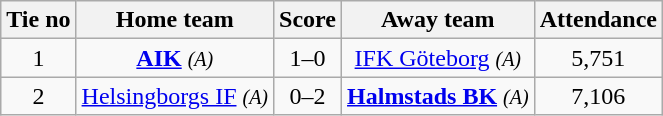<table class="wikitable" style="text-align:center">
<tr>
<th style= width="40px">Tie no</th>
<th style= width="150px">Home team</th>
<th style= width="60px">Score</th>
<th style= width="150px">Away team</th>
<th style= width="30px">Attendance</th>
</tr>
<tr>
<td>1</td>
<td><strong><a href='#'>AIK</a></strong> <em><small>(A)</small></em></td>
<td>1–0</td>
<td><a href='#'>IFK Göteborg</a> <em><small>(A)</small></em></td>
<td>5,751</td>
</tr>
<tr>
<td>2</td>
<td><a href='#'>Helsingborgs IF</a> <em><small>(A)</small></em></td>
<td>0–2</td>
<td><strong><a href='#'>Halmstads BK</a></strong> <em><small>(A)</small></em></td>
<td>7,106</td>
</tr>
</table>
